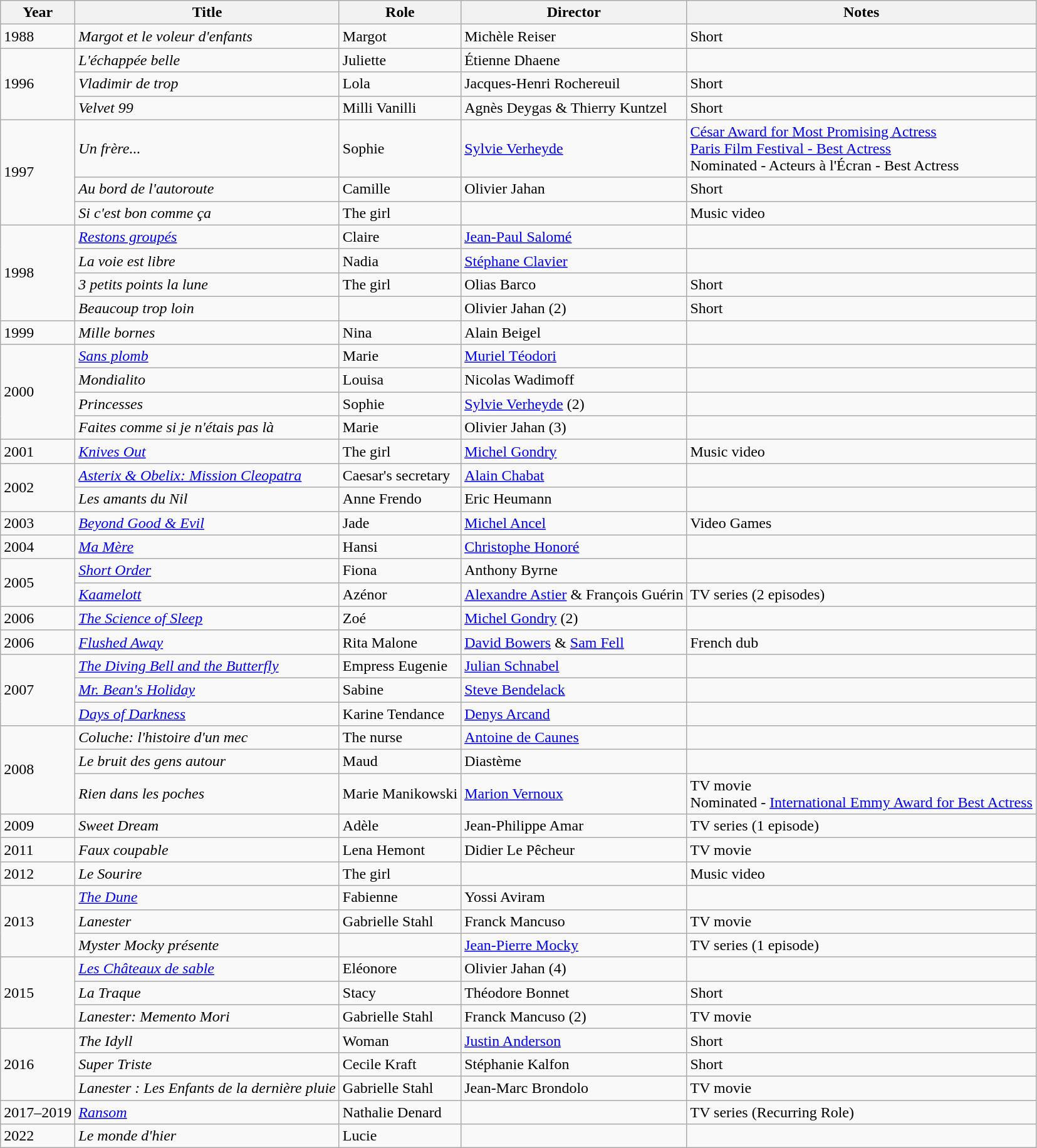<table class="wikitable">
<tr>
<th>Year</th>
<th>Title</th>
<th>Role</th>
<th>Director</th>
<th>Notes</th>
</tr>
<tr>
<td>1988</td>
<td><em>Margot et le voleur d'enfants</em></td>
<td>Margot</td>
<td>Michèle Reiser</td>
<td>Short</td>
</tr>
<tr>
<td rowspan=3>1996</td>
<td><em>L'échappée belle</em></td>
<td>Juliette</td>
<td>Étienne Dhaene</td>
<td></td>
</tr>
<tr>
<td><em>Vladimir de trop</em></td>
<td>Lola</td>
<td>Jacques-Henri Rochereuil</td>
<td>Short</td>
</tr>
<tr>
<td><em>Velvet 99</em></td>
<td>Milli Vanilli</td>
<td>Agnès Deygas & Thierry Kuntzel</td>
<td>Short</td>
</tr>
<tr>
<td rowspan=3>1997</td>
<td><em>Un frère...</em></td>
<td>Sophie</td>
<td><a href='#'>Sylvie Verheyde</a></td>
<td><a href='#'>César Award for Most Promising Actress</a><br><a href='#'>Paris Film Festival - Best Actress</a><br>Nominated - Acteurs à l'Écran - Best Actress</td>
</tr>
<tr>
<td><em>Au bord de l'autoroute</em></td>
<td>Camille</td>
<td>Olivier Jahan</td>
<td>Short</td>
</tr>
<tr>
<td><em>Si c'est bon comme ça</em></td>
<td>The girl</td>
<td></td>
<td>Music video</td>
</tr>
<tr>
<td rowspan=4>1998</td>
<td><em><a href='#'>Restons groupés</a></em></td>
<td>Claire</td>
<td><a href='#'>Jean-Paul Salomé</a></td>
<td></td>
</tr>
<tr>
<td><em>La voie est libre</em></td>
<td>Nadia</td>
<td><a href='#'>Stéphane Clavier</a></td>
<td></td>
</tr>
<tr>
<td><em>3 petits points la lune</em></td>
<td>The girl</td>
<td>Olias Barco</td>
<td>Short</td>
</tr>
<tr>
<td><em>Beaucoup trop loin</em></td>
<td></td>
<td>Olivier Jahan (2)</td>
<td>Short</td>
</tr>
<tr>
<td>1999</td>
<td><em>Mille bornes</em></td>
<td>Nina</td>
<td>Alain Beigel</td>
<td></td>
</tr>
<tr>
<td rowspan=4>2000</td>
<td><em><a href='#'>Sans plomb</a></em></td>
<td>Marie</td>
<td><a href='#'>Muriel Téodori</a></td>
<td></td>
</tr>
<tr>
<td><em>Mondialito</em></td>
<td>Louisa</td>
<td>Nicolas Wadimoff</td>
<td></td>
</tr>
<tr>
<td><em>Princesses</em></td>
<td>Sophie</td>
<td><a href='#'>Sylvie Verheyde</a> (2)</td>
<td></td>
</tr>
<tr>
<td><em>Faites comme si je n'étais pas là</em></td>
<td>Marie</td>
<td>Olivier Jahan (3)</td>
<td></td>
</tr>
<tr>
<td>2001</td>
<td><em><a href='#'>Knives Out</a></em></td>
<td>The girl</td>
<td><a href='#'>Michel Gondry</a></td>
<td>Music video</td>
</tr>
<tr>
<td rowspan=2>2002</td>
<td><em><a href='#'>Asterix & Obelix: Mission Cleopatra</a></em></td>
<td>Caesar's secretary</td>
<td><a href='#'>Alain Chabat</a></td>
<td></td>
</tr>
<tr>
<td><em>Les amants du Nil</em></td>
<td>Anne Frendo</td>
<td>Eric Heumann</td>
<td></td>
</tr>
<tr>
<td>2003</td>
<td><em><a href='#'>Beyond Good & Evil</a></em></td>
<td>Jade</td>
<td><a href='#'>Michel Ancel</a></td>
<td>Video Games</td>
</tr>
<tr>
<td>2004</td>
<td><em><a href='#'>Ma Mère</a></em></td>
<td>Hansi</td>
<td><a href='#'>Christophe Honoré</a></td>
<td></td>
</tr>
<tr>
<td rowspan=2>2005</td>
<td><em><a href='#'>Short Order</a></em></td>
<td>Fiona</td>
<td>Anthony Byrne</td>
<td></td>
</tr>
<tr>
<td><em><a href='#'>Kaamelott</a></em></td>
<td>Azénor</td>
<td><a href='#'>Alexandre Astier</a> & François Guérin</td>
<td>TV series (2 episodes)</td>
</tr>
<tr>
<td>2006</td>
<td><em><a href='#'>The Science of Sleep</a></em></td>
<td>Zoé</td>
<td><a href='#'>Michel Gondry</a> (2)</td>
<td></td>
</tr>
<tr>
<td>2006</td>
<td><em><a href='#'>Flushed Away</a></em></td>
<td>Rita Malone</td>
<td><a href='#'>David Bowers</a> & <a href='#'>Sam Fell</a></td>
<td>French dub</td>
</tr>
<tr>
<td rowspan=3>2007</td>
<td><em><a href='#'>The Diving Bell and the Butterfly</a></em></td>
<td>Empress Eugenie</td>
<td><a href='#'>Julian Schnabel</a></td>
<td></td>
</tr>
<tr>
<td><em><a href='#'>Mr. Bean's Holiday</a></em></td>
<td>Sabine</td>
<td><a href='#'>Steve Bendelack</a></td>
<td></td>
</tr>
<tr>
<td><em><a href='#'>Days of Darkness</a></em></td>
<td>Karine Tendance</td>
<td><a href='#'>Denys Arcand</a></td>
<td></td>
</tr>
<tr>
<td rowspan=3>2008</td>
<td><em>Coluche: l'histoire d'un mec</em></td>
<td>The nurse</td>
<td><a href='#'>Antoine de Caunes</a></td>
<td></td>
</tr>
<tr>
<td><em>Le bruit des gens autour</em></td>
<td>Maud</td>
<td>Diastème</td>
<td></td>
</tr>
<tr>
<td><em>Rien dans les poches</em></td>
<td>Marie Manikowski</td>
<td><a href='#'>Marion Vernoux</a></td>
<td>TV movie<br>Nominated - <a href='#'>International Emmy Award for Best Actress</a></td>
</tr>
<tr>
<td>2009</td>
<td><em>Sweet Dream</em></td>
<td>Adèle</td>
<td>Jean-Philippe Amar</td>
<td>TV series (1 episode)</td>
</tr>
<tr>
<td>2011</td>
<td><em>Faux coupable</em></td>
<td>Lena Hemont</td>
<td>Didier Le Pêcheur</td>
<td>TV movie</td>
</tr>
<tr>
<td>2012</td>
<td><em>Le Sourire</em></td>
<td>The girl</td>
<td></td>
<td>Music video</td>
</tr>
<tr>
<td rowspan=3>2013</td>
<td><em><a href='#'>The Dune</a></em></td>
<td>Fabienne</td>
<td>Yossi Aviram</td>
<td></td>
</tr>
<tr>
<td><em>Lanester</em></td>
<td>Gabrielle Stahl</td>
<td>Franck Mancuso</td>
<td>TV movie</td>
</tr>
<tr>
<td><em>Myster Mocky présente</em></td>
<td></td>
<td><a href='#'>Jean-Pierre Mocky</a></td>
<td>TV series (1 episode)</td>
</tr>
<tr>
<td rowspan=3>2015</td>
<td><em><a href='#'>Les Châteaux de sable</a></em></td>
<td>Eléonore</td>
<td>Olivier Jahan (4)</td>
<td></td>
</tr>
<tr>
<td><em>La Traque</em></td>
<td>Stacy</td>
<td>Théodore Bonnet</td>
<td>Short</td>
</tr>
<tr>
<td><em>Lanester: Memento Mori</em></td>
<td>Gabrielle Stahl</td>
<td>Franck Mancuso (2)</td>
<td>TV movie</td>
</tr>
<tr>
<td rowspan=3>2016</td>
<td><em>The Idyll</em></td>
<td>Woman</td>
<td><a href='#'>Justin Anderson</a></td>
<td>Short</td>
</tr>
<tr>
<td><em>Super Triste</em></td>
<td>Cecile Kraft</td>
<td>Stéphanie Kalfon</td>
<td>Short</td>
</tr>
<tr>
<td><em>Lanester : Les Enfants de la dernière pluie</em></td>
<td>Gabrielle Stahl</td>
<td>Jean-Marc Brondolo</td>
<td>TV movie</td>
</tr>
<tr>
<td>2017–2019</td>
<td><em><a href='#'>Ransom</a></em></td>
<td>Nathalie Denard</td>
<td></td>
<td>TV series (Recurring Role)</td>
</tr>
<tr>
<td>2022</td>
<td><em>Le monde d'hier</em></td>
<td>Lucie</td>
<td></td>
<td></td>
</tr>
</table>
